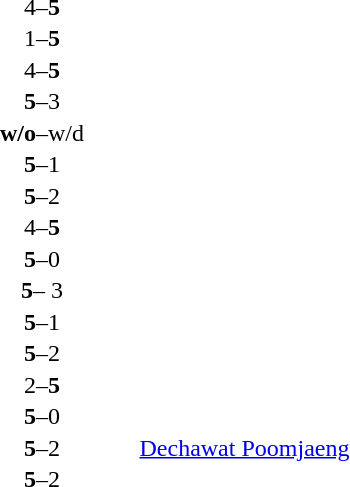<table width="100%" cellspacing="1">
<tr>
<th width=45%></th>
<th width=10%></th>
<th width=45%></th>
</tr>
<tr>
<td></td>
<td align=center>4–<strong>5</strong></td>
<td><strong></strong></td>
</tr>
<tr>
<td></td>
<td align=center>1–<strong>5</strong></td>
<td><strong></strong></td>
</tr>
<tr>
<td></td>
<td align=center>4–<strong>5</strong></td>
<td><strong></strong></td>
</tr>
<tr>
<td><strong></strong></td>
<td align=center><strong>5</strong>–3</td>
<td></td>
</tr>
<tr>
<td><strong></strong></td>
<td align=center><strong>w/o</strong>–w/d</td>
<td></td>
</tr>
<tr>
<td><strong></strong></td>
<td align=center><strong>5</strong>–1</td>
<td></td>
</tr>
<tr>
<td><strong></strong></td>
<td align=center><strong>5</strong>–2</td>
<td></td>
</tr>
<tr>
<td></td>
<td align=center>4–<strong>5</strong></td>
<td><strong></strong></td>
</tr>
<tr>
<td><strong></strong></td>
<td align=center><strong>5</strong>–0</td>
<td></td>
</tr>
<tr>
<td><strong></strong></td>
<td align=center><strong>5</strong>– 3</td>
<td></td>
</tr>
<tr>
<td><strong></strong></td>
<td align=center><strong>5</strong>–1</td>
<td></td>
</tr>
<tr>
<td><strong></strong></td>
<td align=center><strong>5</strong>–2</td>
<td></td>
</tr>
<tr>
<td></td>
<td align=center>2–<strong>5</strong></td>
<td><strong></strong></td>
</tr>
<tr>
<td><strong></strong></td>
<td align=center><strong>5</strong>–0</td>
<td></td>
</tr>
<tr>
<td><strong></strong></td>
<td align=center><strong>5</strong>–2</td>
<td> <a href='#'>Dechawat Poomjaeng</a></td>
</tr>
<tr>
<td><strong></strong></td>
<td align=center><strong>5</strong>–2</td>
<td></td>
</tr>
</table>
